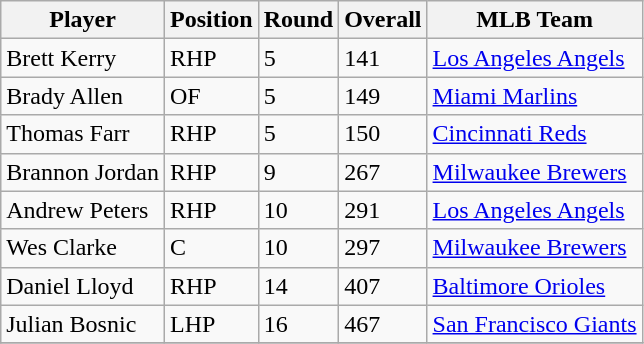<table class="wikitable">
<tr>
<th>Player</th>
<th>Position</th>
<th>Round</th>
<th>Overall</th>
<th>MLB Team</th>
</tr>
<tr>
<td>Brett Kerry</td>
<td>RHP</td>
<td>5</td>
<td>141</td>
<td><a href='#'>Los Angeles Angels</a></td>
</tr>
<tr>
<td>Brady Allen</td>
<td>OF</td>
<td>5</td>
<td>149</td>
<td><a href='#'>Miami Marlins</a></td>
</tr>
<tr>
<td>Thomas Farr</td>
<td>RHP</td>
<td>5</td>
<td>150</td>
<td><a href='#'>Cincinnati Reds</a></td>
</tr>
<tr>
<td>Brannon Jordan</td>
<td>RHP</td>
<td>9</td>
<td>267</td>
<td><a href='#'>Milwaukee Brewers</a></td>
</tr>
<tr>
<td>Andrew Peters</td>
<td>RHP</td>
<td>10</td>
<td>291</td>
<td><a href='#'>Los Angeles Angels</a></td>
</tr>
<tr>
<td>Wes Clarke</td>
<td>C</td>
<td>10</td>
<td>297</td>
<td><a href='#'>Milwaukee Brewers</a></td>
</tr>
<tr>
<td>Daniel Lloyd</td>
<td>RHP</td>
<td>14</td>
<td>407</td>
<td><a href='#'>Baltimore Orioles</a></td>
</tr>
<tr>
<td>Julian Bosnic</td>
<td>LHP</td>
<td>16</td>
<td>467</td>
<td><a href='#'>San Francisco Giants</a></td>
</tr>
<tr>
</tr>
</table>
